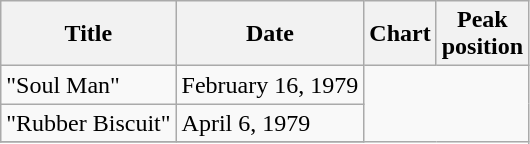<table class="wikitable">
<tr>
<th>Title</th>
<th>Date</th>
<th>Chart</th>
<th>Peak<br>position</th>
</tr>
<tr>
<td>"Soul Man"</td>
<td>February 16, 1979<br></td>
</tr>
<tr>
<td>"Rubber Biscuit"</td>
<td>April 6, 1979<br></td>
</tr>
<tr>
</tr>
</table>
